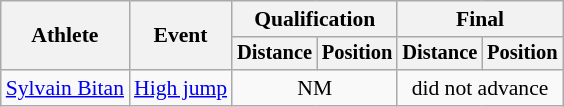<table class=wikitable style="font-size:90%">
<tr>
<th rowspan="2">Athlete</th>
<th rowspan="2">Event</th>
<th colspan="2">Qualification</th>
<th colspan="2">Final</th>
</tr>
<tr style="font-size:95%">
<th>Distance</th>
<th>Position</th>
<th>Distance</th>
<th>Position</th>
</tr>
<tr align=center>
<td align=left><a href='#'>Sylvain Bitan</a></td>
<td align=left><a href='#'>High jump</a></td>
<td colspan=2>NM</td>
<td colspan=2>did not advance</td>
</tr>
</table>
